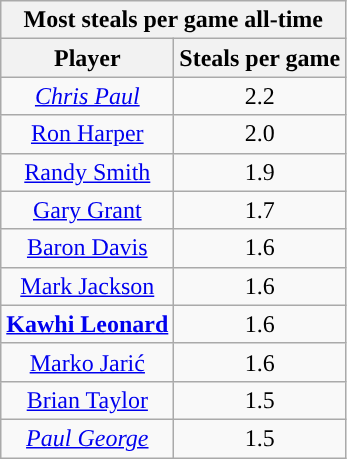<table class="wikitable sortable" style="text-align:center">
<tr>
<th colspan="2">Most steals per game all-time</th>
</tr>
<tr>
<th>Player</th>
<th>Steals per game</th>
</tr>
<tr>
<td><em><a href='#'>Chris Paul</a></em></td>
<td>2.2</td>
</tr>
<tr>
<td><a href='#'>Ron Harper</a></td>
<td>2.0</td>
</tr>
<tr>
<td><a href='#'>Randy Smith</a></td>
<td>1.9</td>
</tr>
<tr>
<td><a href='#'>Gary Grant</a></td>
<td>1.7</td>
</tr>
<tr>
<td><a href='#'>Baron Davis</a></td>
<td>1.6</td>
</tr>
<tr>
<td><a href='#'>Mark Jackson</a></td>
<td>1.6</td>
</tr>
<tr>
<td><strong><a href='#'>Kawhi Leonard</a></strong></td>
<td>1.6</td>
</tr>
<tr>
<td><a href='#'>Marko Jarić</a></td>
<td>1.6</td>
</tr>
<tr>
<td><a href='#'>Brian Taylor</a></td>
<td>1.5</td>
</tr>
<tr>
<td><em><a href='#'>Paul George</a></em></td>
<td>1.5</td>
</tr>
</table>
